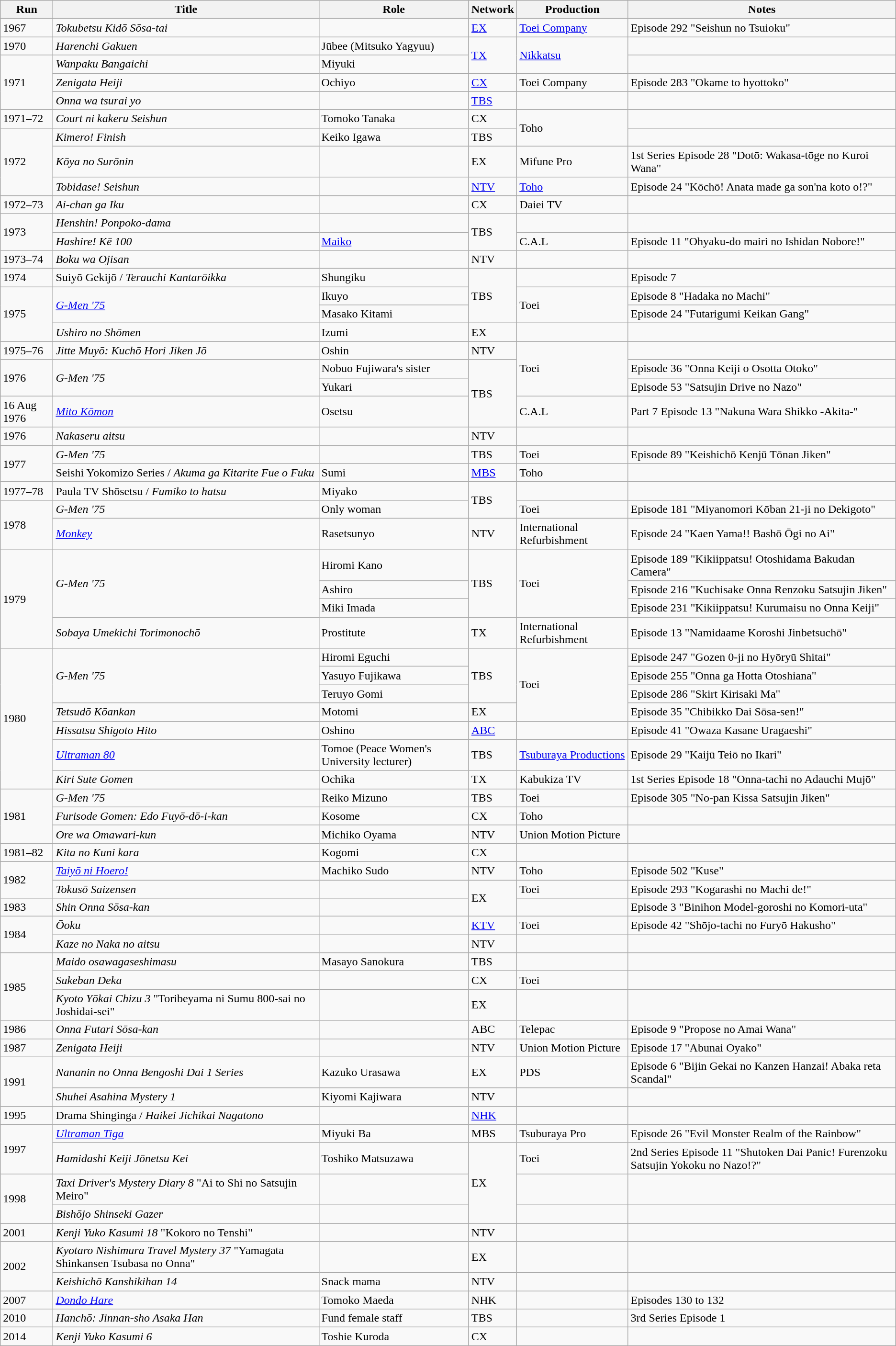<table class="wikitable">
<tr>
<th>Run</th>
<th>Title</th>
<th>Role</th>
<th>Network</th>
<th>Production</th>
<th>Notes</th>
</tr>
<tr>
<td>1967</td>
<td><em>Tokubetsu Kidō Sōsa-tai</em></td>
<td></td>
<td><a href='#'>EX</a></td>
<td><a href='#'>Toei Company</a></td>
<td>Episode 292 "Seishun no Tsuioku"</td>
</tr>
<tr>
<td>1970</td>
<td><em>Harenchi Gakuen</em></td>
<td>Jūbee (Mitsuko Yagyuu)</td>
<td rowspan="2"><a href='#'>TX</a></td>
<td rowspan="2"><a href='#'>Nikkatsu</a></td>
<td></td>
</tr>
<tr>
<td rowspan="3">1971</td>
<td><em>Wanpaku Bangaichi</em></td>
<td>Miyuki</td>
<td></td>
</tr>
<tr>
<td><em>Zenigata Heiji</em></td>
<td>Ochiyo</td>
<td><a href='#'>CX</a></td>
<td>Toei Company</td>
<td>Episode 283 "Okame to hyottoko"</td>
</tr>
<tr>
<td><em>Onna wa tsurai yo</em></td>
<td></td>
<td><a href='#'>TBS</a></td>
<td></td>
<td></td>
</tr>
<tr>
<td>1971–72</td>
<td><em>Court ni kakeru Seishun</em></td>
<td>Tomoko Tanaka</td>
<td>CX</td>
<td rowspan="2">Toho</td>
<td></td>
</tr>
<tr>
<td rowspan="3">1972</td>
<td><em>Kimero! Finish</em></td>
<td>Keiko Igawa</td>
<td>TBS</td>
<td></td>
</tr>
<tr>
<td><em>Kōya no Surōnin</em></td>
<td></td>
<td>EX</td>
<td>Mifune Pro</td>
<td>1st Series Episode 28 "Dotō: Wakasa-tōge no Kuroi Wana"</td>
</tr>
<tr>
<td><em>Tobidase! Seishun</em></td>
<td></td>
<td><a href='#'>NTV</a></td>
<td><a href='#'>Toho</a></td>
<td>Episode 24 "Kōchō! Anata made ga son'na koto o!?"</td>
</tr>
<tr>
<td>1972–73</td>
<td><em>Ai-chan ga Iku</em></td>
<td></td>
<td>CX</td>
<td>Daiei TV</td>
<td></td>
</tr>
<tr>
<td rowspan=2">1973</td>
<td><em>Henshin! Ponpoko-dama</em></td>
<td></td>
<td rowspan="2">TBS</td>
<td></td>
<td></td>
</tr>
<tr>
<td><em>Hashire! Kē 100</em></td>
<td><a href='#'>Maiko</a></td>
<td>C.A.L</td>
<td>Episode 11 "Ohyaku-do mairi no Ishidan Nobore!"</td>
</tr>
<tr>
<td>1973–74</td>
<td><em>Boku wa Ojisan</em></td>
<td></td>
<td>NTV</td>
<td></td>
<td></td>
</tr>
<tr>
<td>1974</td>
<td>Suiyō Gekijō / <em>Terauchi Kantarōikka</em></td>
<td>Shungiku</td>
<td rowspan="3">TBS</td>
<td></td>
<td>Episode 7</td>
</tr>
<tr>
<td rowspan="3">1975</td>
<td rowspan="2"><em><a href='#'>G-Men '75</a></em></td>
<td>Ikuyo</td>
<td rowspan="2">Toei</td>
<td>Episode 8 "Hadaka no Machi"</td>
</tr>
<tr>
<td>Masako Kitami</td>
<td>Episode 24 "Futarigumi Keikan Gang"</td>
</tr>
<tr>
<td><em>Ushiro no Shōmen</em></td>
<td>Izumi</td>
<td>EX</td>
<td></td>
<td></td>
</tr>
<tr>
<td>1975–76</td>
<td><em>Jitte Muyō: Kuchō Hori Jiken Jō</em></td>
<td>Oshin</td>
<td>NTV</td>
<td rowspan="3">Toei</td>
<td></td>
</tr>
<tr>
<td rowspan="2">1976</td>
<td rowspan="2"><em>G-Men '75</em></td>
<td>Nobuo Fujiwara's sister</td>
<td rowspan="3">TBS</td>
<td>Episode 36 "Onna Keiji o Osotta Otoko"</td>
</tr>
<tr>
<td>Yukari</td>
<td>Episode 53 "Satsujin Drive no Nazo"</td>
</tr>
<tr>
<td>16 Aug 1976</td>
<td><em><a href='#'>Mito Kōmon</a></em></td>
<td>Osetsu</td>
<td>C.A.L</td>
<td>Part 7 Episode 13 "Nakuna Wara Shikko -Akita-"</td>
</tr>
<tr>
<td>1976</td>
<td><em>Nakaseru aitsu</em></td>
<td></td>
<td>NTV</td>
<td></td>
<td></td>
</tr>
<tr>
<td rowspan="2">1977</td>
<td><em>G-Men '75</em></td>
<td></td>
<td>TBS</td>
<td>Toei</td>
<td>Episode 89 "Keishichō Kenjū Tōnan Jiken"</td>
</tr>
<tr>
<td>Seishi Yokomizo Series / <em>Akuma ga Kitarite Fue o Fuku</em></td>
<td>Sumi</td>
<td><a href='#'>MBS</a></td>
<td>Toho</td>
<td></td>
</tr>
<tr>
<td>1977–78</td>
<td>Paula TV Shōsetsu / <em>Fumiko to hatsu</em></td>
<td>Miyako</td>
<td rowspan="2">TBS</td>
<td></td>
<td></td>
</tr>
<tr>
<td rowspan="2">1978</td>
<td><em>G-Men '75</em></td>
<td>Only woman</td>
<td>Toei</td>
<td>Episode 181 "Miyanomori Kōban 21-ji no Dekigoto"</td>
</tr>
<tr>
<td><em><a href='#'>Monkey</a></em></td>
<td>Rasetsunyo</td>
<td>NTV</td>
<td>International Refurbishment</td>
<td>Episode 24 "Kaen Yama!! Bashō Ōgi no Ai"</td>
</tr>
<tr>
<td rowspan="4">1979</td>
<td rowspan="3"><em>G-Men '75</em></td>
<td>Hiromi Kano</td>
<td rowspan="3">TBS</td>
<td rowspan="3">Toei</td>
<td>Episode 189 "Kikiippatsu! Otoshidama Bakudan Camera"</td>
</tr>
<tr>
<td>Ashiro</td>
<td>Episode 216 "Kuchisake Onna Renzoku Satsujin Jiken"</td>
</tr>
<tr>
<td>Miki Imada</td>
<td>Episode 231 "Kikiippatsu! Kurumaisu no Onna Keiji"</td>
</tr>
<tr>
<td><em>Sobaya Umekichi Torimonochō</em></td>
<td>Prostitute</td>
<td>TX</td>
<td>International Refurbishment</td>
<td>Episode 13 "Namidaame Koroshi Jinbetsuchō"</td>
</tr>
<tr>
<td rowspan="7">1980</td>
<td rowspan="3"><em>G-Men '75</em></td>
<td>Hiromi Eguchi</td>
<td rowspan="3">TBS</td>
<td rowspan="4">Toei</td>
<td>Episode 247 "Gozen 0-ji no Hyōryū Shitai"</td>
</tr>
<tr>
<td>Yasuyo Fujikawa</td>
<td>Episode 255 "Onna ga Hotta Otoshiana"</td>
</tr>
<tr>
<td>Teruyo Gomi</td>
<td>Episode 286 "Skirt Kirisaki Ma"</td>
</tr>
<tr>
<td><em>Tetsudō Kōankan</em></td>
<td>Motomi</td>
<td>EX</td>
<td>Episode 35 "Chibikko Dai Sōsa-sen!"</td>
</tr>
<tr>
<td><em>Hissatsu Shigoto Hito</em></td>
<td>Oshino</td>
<td><a href='#'>ABC</a></td>
<td></td>
<td>Episode 41 "Owaza Kasane Uragaeshi"</td>
</tr>
<tr>
<td><em><a href='#'>Ultraman 80</a></em></td>
<td>Tomoe (Peace Women's University lecturer)</td>
<td>TBS</td>
<td><a href='#'>Tsuburaya Productions</a></td>
<td>Episode 29 "Kaijū Teiō no Ikari"</td>
</tr>
<tr>
<td><em>Kiri Sute Gomen</em></td>
<td>Ochika</td>
<td>TX</td>
<td>Kabukiza TV</td>
<td>1st Series Episode 18 "Onna-tachi no Adauchi Mujō"</td>
</tr>
<tr>
<td rowspan="3">1981</td>
<td><em>G-Men '75</em></td>
<td>Reiko Mizuno</td>
<td>TBS</td>
<td>Toei</td>
<td>Episode 305 "No-pan Kissa Satsujin Jiken"</td>
</tr>
<tr>
<td><em>Furisode Gomen: Edo Fuyō-dō-i-kan</em></td>
<td>Kosome</td>
<td>CX</td>
<td>Toho</td>
<td></td>
</tr>
<tr>
<td><em>Ore wa Omawari-kun</em></td>
<td>Michiko Oyama</td>
<td>NTV</td>
<td>Union Motion Picture</td>
<td></td>
</tr>
<tr>
<td>1981–82</td>
<td><em>Kita no Kuni kara</em></td>
<td>Kogomi</td>
<td>CX</td>
<td></td>
<td></td>
</tr>
<tr>
<td rowspan="2">1982</td>
<td><em><a href='#'>Taiyō ni Hoero!</a></em></td>
<td>Machiko Sudo</td>
<td>NTV</td>
<td>Toho</td>
<td>Episode 502 "Kuse"</td>
</tr>
<tr>
<td><em>Tokusō Saizensen</em></td>
<td></td>
<td rowspan="2">EX</td>
<td>Toei</td>
<td>Episode 293 "Kogarashi no Machi de!"</td>
</tr>
<tr>
<td>1983</td>
<td><em>Shin Onna Sōsa-kan</em></td>
<td></td>
<td></td>
<td>Episode 3 "Binihon Model-goroshi no Komori-uta"</td>
</tr>
<tr>
<td rowspan="2">1984</td>
<td><em>Ōoku</em></td>
<td></td>
<td><a href='#'>KTV</a></td>
<td>Toei</td>
<td>Episode 42 "Shōjo-tachi no Furyō Hakusho"</td>
</tr>
<tr>
<td><em>Kaze no Naka no aitsu</em></td>
<td></td>
<td>NTV</td>
<td></td>
<td></td>
</tr>
<tr>
<td rowspan="3">1985</td>
<td><em>Maido osawagaseshimasu</em></td>
<td>Masayo Sanokura</td>
<td>TBS</td>
<td></td>
<td></td>
</tr>
<tr>
<td><em>Sukeban Deka</em></td>
<td></td>
<td>CX</td>
<td>Toei</td>
<td></td>
</tr>
<tr>
<td><em>Kyoto Yōkai Chizu 3</em> "Toribeyama ni Sumu 800-sai no Joshidai-sei"</td>
<td></td>
<td>EX</td>
<td></td>
<td></td>
</tr>
<tr>
<td>1986</td>
<td><em>Onna Futari Sōsa-kan</em></td>
<td></td>
<td>ABC</td>
<td>Telepac</td>
<td>Episode 9 "Propose no Amai Wana"</td>
</tr>
<tr>
<td>1987</td>
<td><em>Zenigata Heiji</em></td>
<td></td>
<td>NTV</td>
<td>Union Motion Picture</td>
<td>Episode 17 "Abunai Oyako"</td>
</tr>
<tr>
<td rowspan="2">1991</td>
<td><em>Nananin no Onna Bengoshi Dai 1 Series</em></td>
<td>Kazuko Urasawa</td>
<td>EX</td>
<td>PDS</td>
<td>Episode 6 "Bijin Gekai no Kanzen Hanzai! Abaka reta Scandal"</td>
</tr>
<tr>
<td><em>Shuhei Asahina Mystery 1</em></td>
<td>Kiyomi Kajiwara</td>
<td>NTV</td>
<td></td>
<td></td>
</tr>
<tr>
<td>1995</td>
<td>Drama Shinginga / <em>Haikei Jichikai Nagatono</em></td>
<td></td>
<td><a href='#'>NHK</a></td>
<td></td>
<td></td>
</tr>
<tr>
<td rowspan="2">1997</td>
<td><em><a href='#'>Ultraman Tiga</a></em></td>
<td>Miyuki Ba</td>
<td>MBS</td>
<td>Tsuburaya Pro</td>
<td>Episode 26 "Evil Monster Realm of the Rainbow"</td>
</tr>
<tr>
<td><em>Hamidashi Keiji Jōnetsu Kei</em></td>
<td>Toshiko Matsuzawa</td>
<td rowspan="3">EX</td>
<td>Toei</td>
<td>2nd Series Episode 11 "Shutoken Dai Panic! Furenzoku Satsujin Yokoku no Nazo!?"</td>
</tr>
<tr>
<td rowspan="2">1998</td>
<td><em>Taxi Driver's Mystery Diary 8</em> "Ai to Shi no Satsujin Meiro"</td>
<td></td>
<td></td>
<td></td>
</tr>
<tr>
<td><em>Bishōjo Shinseki Gazer</em></td>
<td></td>
<td></td>
<td></td>
</tr>
<tr>
<td>2001</td>
<td><em>Kenji Yuko Kasumi 18</em> "Kokoro no Tenshi"</td>
<td></td>
<td>NTV</td>
<td></td>
<td></td>
</tr>
<tr>
<td rowspan="2">2002</td>
<td><em>Kyotaro Nishimura Travel Mystery 37</em> "Yamagata Shinkansen Tsubasa no Onna"</td>
<td></td>
<td>EX</td>
<td></td>
<td></td>
</tr>
<tr>
<td><em>Keishichō Kanshikihan 14</em></td>
<td>Snack mama</td>
<td>NTV</td>
<td></td>
<td></td>
</tr>
<tr>
<td>2007</td>
<td><em><a href='#'>Dondo Hare</a></em></td>
<td>Tomoko Maeda</td>
<td>NHK</td>
<td></td>
<td>Episodes 130 to 132</td>
</tr>
<tr>
<td>2010</td>
<td><em>Hanchō: Jinnan-sho Asaka Han</em></td>
<td>Fund female staff</td>
<td>TBS</td>
<td></td>
<td>3rd Series Episode 1</td>
</tr>
<tr>
<td>2014</td>
<td><em>Kenji Yuko Kasumi 6</em></td>
<td>Toshie Kuroda</td>
<td>CX</td>
<td></td>
<td></td>
</tr>
</table>
